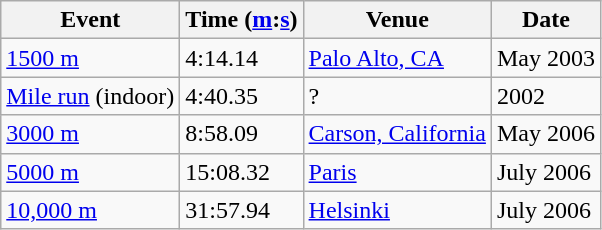<table class="wikitable">
<tr>
<th>Event</th>
<th>Time (<a href='#'>m</a>:<a href='#'>s</a>)</th>
<th>Venue</th>
<th>Date</th>
</tr>
<tr>
<td><a href='#'>1500 m</a></td>
<td>4:14.14</td>
<td><a href='#'>Palo Alto, CA</a></td>
<td>May 2003</td>
</tr>
<tr>
<td><a href='#'>Mile run</a> (indoor)</td>
<td>4:40.35</td>
<td>?</td>
<td>2002</td>
</tr>
<tr>
<td><a href='#'>3000 m</a></td>
<td>8:58.09</td>
<td><a href='#'>Carson, California</a></td>
<td>May 2006</td>
</tr>
<tr>
<td><a href='#'>5000 m</a></td>
<td>15:08.32</td>
<td><a href='#'>Paris</a></td>
<td>July 2006</td>
</tr>
<tr>
<td><a href='#'>10,000 m</a></td>
<td>31:57.94</td>
<td><a href='#'>Helsinki</a></td>
<td>July 2006</td>
</tr>
</table>
